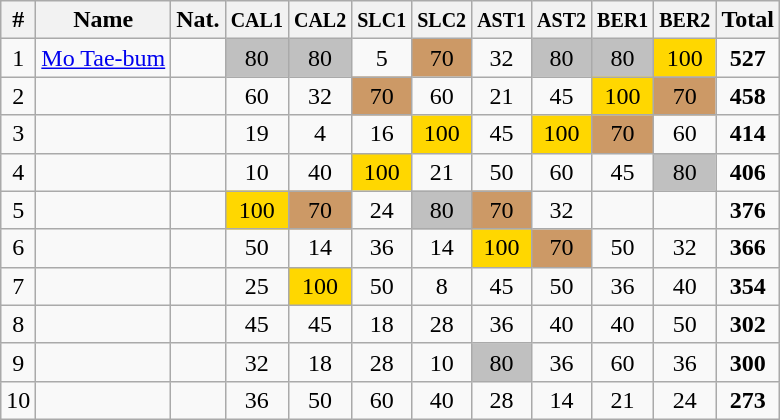<table class="wikitable sortable" style="text-align:center;">
<tr>
<th>#</th>
<th>Name</th>
<th>Nat.</th>
<th><small>CAL1</small></th>
<th><small>CAL2</small></th>
<th><small>SLC1</small></th>
<th><small>SLC2</small></th>
<th><small>AST1</small></th>
<th><small>AST2</small></th>
<th><small>BER1</small></th>
<th><small>BER2</small></th>
<th>Total</th>
</tr>
<tr>
<td>1</td>
<td align=left><a href='#'>Mo Tae-bum</a></td>
<td></td>
<td bgcolor=silver>80</td>
<td bgcolor=silver>80</td>
<td>5</td>
<td bgcolor=cc9966>70</td>
<td>32</td>
<td bgcolor=silver>80</td>
<td bgcolor=silver>80</td>
<td bgcolor=gold>100</td>
<td><strong>527</strong></td>
</tr>
<tr>
<td>2</td>
<td align=left></td>
<td></td>
<td>60</td>
<td>32</td>
<td bgcolor=cc9966>70</td>
<td>60</td>
<td>21</td>
<td>45</td>
<td bgcolor=gold>100</td>
<td bgcolor=cc9966>70</td>
<td><strong>458</strong></td>
</tr>
<tr>
<td>3</td>
<td align=left></td>
<td></td>
<td>19</td>
<td>4</td>
<td>16</td>
<td bgcolor=gold>100</td>
<td>45</td>
<td bgcolor=gold>100</td>
<td bgcolor=cc9966>70</td>
<td>60</td>
<td><strong>414</strong></td>
</tr>
<tr>
<td>4</td>
<td align=left></td>
<td></td>
<td>10</td>
<td>40</td>
<td bgcolor=gold>100</td>
<td>21</td>
<td>50</td>
<td>60</td>
<td>45</td>
<td bgcolor=silver>80</td>
<td><strong>406</strong></td>
</tr>
<tr>
<td>5</td>
<td align=left></td>
<td></td>
<td bgcolor=gold>100</td>
<td bgcolor=cc9966>70</td>
<td>24</td>
<td bgcolor=silver>80</td>
<td bgcolor=cc9966>70</td>
<td>32</td>
<td></td>
<td></td>
<td><strong>376</strong></td>
</tr>
<tr>
<td>6</td>
<td align=left></td>
<td></td>
<td>50</td>
<td>14</td>
<td>36</td>
<td>14</td>
<td bgcolor=gold>100</td>
<td bgcolor=cc9966>70</td>
<td>50</td>
<td>32</td>
<td><strong>366</strong></td>
</tr>
<tr>
<td>7</td>
<td align=left></td>
<td></td>
<td>25</td>
<td bgcolor=gold>100</td>
<td>50</td>
<td>8</td>
<td>45</td>
<td>50</td>
<td>36</td>
<td>40</td>
<td><strong>354</strong></td>
</tr>
<tr>
<td>8</td>
<td align=left></td>
<td></td>
<td>45</td>
<td>45</td>
<td>18</td>
<td>28</td>
<td>36</td>
<td>40</td>
<td>40</td>
<td>50</td>
<td><strong>302</strong></td>
</tr>
<tr>
<td>9</td>
<td align=left></td>
<td></td>
<td>32</td>
<td>18</td>
<td>28</td>
<td>10</td>
<td bgcolor=silver>80</td>
<td>36</td>
<td>60</td>
<td>36</td>
<td><strong>300</strong></td>
</tr>
<tr>
<td>10</td>
<td align=left></td>
<td></td>
<td>36</td>
<td>50</td>
<td>60</td>
<td>40</td>
<td>28</td>
<td>14</td>
<td>21</td>
<td>24</td>
<td><strong>273</strong></td>
</tr>
</table>
